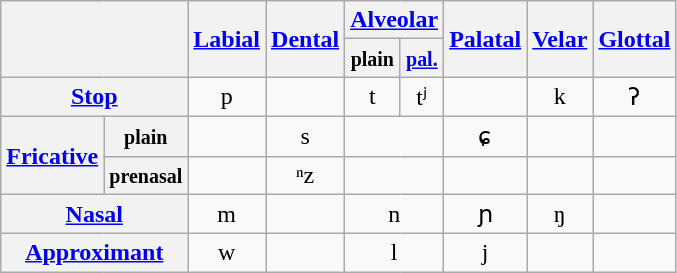<table class="wikitable" style="text-align:center">
<tr>
<th colspan="2" rowspan="2"></th>
<th rowspan="2"><a href='#'>Labial</a></th>
<th rowspan="2"><a href='#'>Dental</a></th>
<th colspan="2"><a href='#'>Alveolar</a></th>
<th rowspan="2"><a href='#'>Palatal</a></th>
<th rowspan="2"><a href='#'>Velar</a></th>
<th rowspan="2"><a href='#'>Glottal</a></th>
</tr>
<tr>
<th><small>plain</small></th>
<th><small><a href='#'>pal.</a></small></th>
</tr>
<tr>
<th colspan="2"><a href='#'>Stop</a></th>
<td>p</td>
<td></td>
<td>t</td>
<td>tʲ</td>
<td></td>
<td>k</td>
<td>ʔ</td>
</tr>
<tr>
<th rowspan="2"><a href='#'>Fricative</a></th>
<th><small>plain</small></th>
<td></td>
<td>s</td>
<td colspan="2"></td>
<td>ɕ</td>
<td></td>
<td></td>
</tr>
<tr>
<th><small>prenasal</small></th>
<td></td>
<td>ⁿz</td>
<td colspan="2"></td>
<td></td>
<td></td>
<td></td>
</tr>
<tr>
<th colspan="2"><a href='#'>Nasal</a></th>
<td>m</td>
<td></td>
<td colspan="2">n</td>
<td>ɲ</td>
<td>ŋ</td>
<td></td>
</tr>
<tr>
<th colspan="2"><a href='#'>Approximant</a></th>
<td>w</td>
<td></td>
<td colspan="2">l</td>
<td>j</td>
<td></td>
<td></td>
</tr>
</table>
